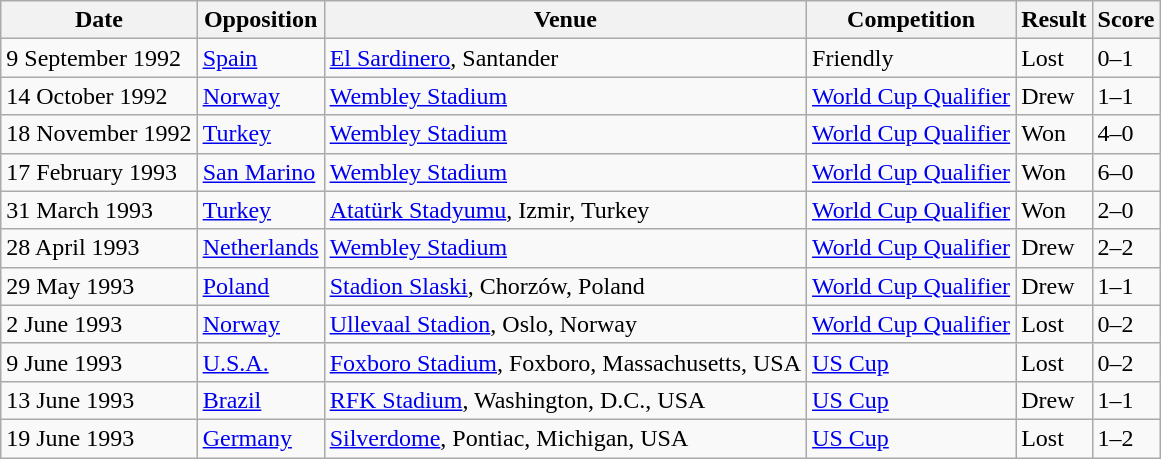<table class="wikitable">
<tr>
<th>Date</th>
<th>Opposition</th>
<th>Venue</th>
<th>Competition</th>
<th>Result</th>
<th>Score</th>
</tr>
<tr>
<td>9 September 1992</td>
<td><a href='#'>Spain</a></td>
<td><a href='#'>El Sardinero</a>, Santander</td>
<td>Friendly</td>
<td>Lost</td>
<td>0–1</td>
</tr>
<tr>
<td>14 October 1992</td>
<td><a href='#'>Norway</a></td>
<td><a href='#'>Wembley Stadium</a></td>
<td><a href='#'>World Cup Qualifier</a></td>
<td>Drew</td>
<td>1–1</td>
</tr>
<tr>
<td>18 November 1992</td>
<td><a href='#'>Turkey</a></td>
<td><a href='#'>Wembley Stadium</a></td>
<td><a href='#'>World Cup Qualifier</a></td>
<td>Won</td>
<td>4–0</td>
</tr>
<tr>
<td>17 February 1993</td>
<td><a href='#'>San Marino</a></td>
<td><a href='#'>Wembley Stadium</a></td>
<td><a href='#'>World Cup Qualifier</a></td>
<td>Won</td>
<td>6–0</td>
</tr>
<tr>
<td>31 March 1993</td>
<td><a href='#'>Turkey</a></td>
<td><a href='#'>Atatürk Stadyumu</a>, Izmir, Turkey</td>
<td><a href='#'>World Cup Qualifier</a></td>
<td>Won</td>
<td>2–0</td>
</tr>
<tr>
<td>28 April 1993</td>
<td><a href='#'>Netherlands</a></td>
<td><a href='#'>Wembley Stadium</a></td>
<td><a href='#'>World Cup Qualifier</a></td>
<td>Drew</td>
<td>2–2</td>
</tr>
<tr>
<td>29 May 1993</td>
<td><a href='#'>Poland</a></td>
<td><a href='#'>Stadion Slaski</a>, Chorzów, Poland</td>
<td><a href='#'>World Cup Qualifier</a></td>
<td>Drew</td>
<td>1–1</td>
</tr>
<tr>
<td>2 June 1993</td>
<td><a href='#'>Norway</a></td>
<td><a href='#'>Ullevaal Stadion</a>, Oslo, Norway</td>
<td><a href='#'>World Cup Qualifier</a></td>
<td>Lost</td>
<td>0–2</td>
</tr>
<tr>
<td>9 June 1993</td>
<td><a href='#'>U.S.A.</a></td>
<td><a href='#'>Foxboro Stadium</a>, Foxboro, Massachusetts, USA</td>
<td><a href='#'>US Cup</a></td>
<td>Lost</td>
<td>0–2</td>
</tr>
<tr>
<td>13 June 1993</td>
<td><a href='#'>Brazil</a></td>
<td><a href='#'>RFK Stadium</a>, Washington, D.C., USA</td>
<td><a href='#'>US Cup</a></td>
<td>Drew</td>
<td>1–1</td>
</tr>
<tr>
<td>19 June 1993</td>
<td><a href='#'>Germany</a></td>
<td><a href='#'>Silverdome</a>, Pontiac, Michigan, USA</td>
<td><a href='#'>US Cup</a></td>
<td>Lost</td>
<td>1–2</td>
</tr>
</table>
